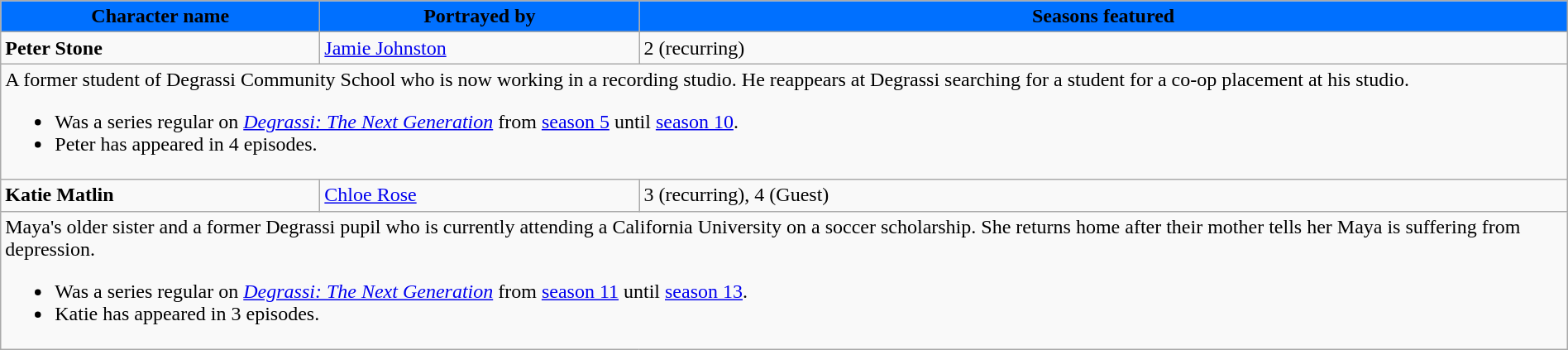<table class="wikitable" style="margin:auto;">
<tr>
<th style="background-color: #0070FF; width:250px">Character name</th>
<th style="background-color: #0070FF; width:250px">Portrayed by</th>
<th style="background-color: #0070FF;">Seasons featured</th>
</tr>
<tr>
<td><strong>Peter Stone</strong> <span></span></td>
<td><a href='#'>Jamie Johnston</a></td>
<td>2 (recurring)</td>
</tr>
<tr>
<td colspan="3">A former student of Degrassi Community School who is now working in a recording studio. He reappears at Degrassi searching for a student for a co-op placement at his studio.<br><ul><li>Was a series regular on <em><a href='#'>Degrassi: The Next Generation</a></em> from <a href='#'>season 5</a> until <a href='#'>season 10</a>.</li><li>Peter has appeared in 4 episodes.</li></ul></td>
</tr>
<tr>
<td><strong>Katie Matlin</strong> <span></span></td>
<td><a href='#'>Chloe Rose</a></td>
<td>3 (recurring), 4 (Guest)</td>
</tr>
<tr>
<td colspan="3">Maya's older sister and a former Degrassi pupil who is currently attending a California University on a soccer scholarship. She returns home after their mother tells her Maya is suffering from depression.<br><ul><li>Was a series regular on <em><a href='#'>Degrassi: The Next Generation</a></em> from <a href='#'>season 11</a> until <a href='#'>season 13</a>.</li><li>Katie has appeared in 3 episodes.</li></ul></td>
</tr>
</table>
